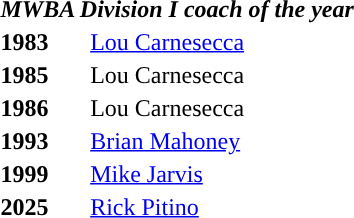<table>
<tr>
<th colspan="2"><a href='#'></a><br><span><em>MWBA Division I coach of the year</em></span></th>
</tr>
<tr>
<td><strong>1983</strong></td>
<td><a href='#'>Lou Carnesecca</a></td>
</tr>
<tr>
<td><strong>1985</strong></td>
<td>Lou Carnesecca</td>
</tr>
<tr>
<td><strong>1986</strong></td>
<td>Lou Carnesecca</td>
</tr>
<tr>
<td><strong>1993</strong></td>
<td><a href='#'>Brian Mahoney</a></td>
</tr>
<tr>
<td><strong>1999</strong></td>
<td><a href='#'>Mike Jarvis</a></td>
</tr>
<tr>
<td><strong>2025</strong></td>
<td><a href='#'>Rick Pitino</a></td>
</tr>
<tr>
</tr>
</table>
